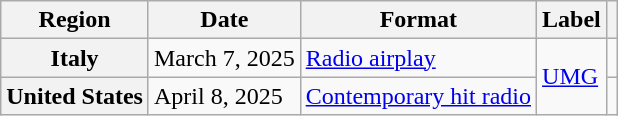<table class="wikitable plainrowheaders">
<tr>
<th scope="col">Region</th>
<th scope="col">Date</th>
<th scope="col">Format</th>
<th scope="col">Label</th>
<th scope="col"></th>
</tr>
<tr>
<th scope="row">Italy</th>
<td>March 7, 2025</td>
<td><a href='#'>Radio airplay</a></td>
<td rowspan="2"><a href='#'>UMG</a></td>
<td style="text-align:center;"></td>
</tr>
<tr>
<th scope="row">United States</th>
<td>April 8, 2025</td>
<td><a href='#'>Contemporary hit radio</a></td>
<td style="text-align:center;"></td>
</tr>
</table>
